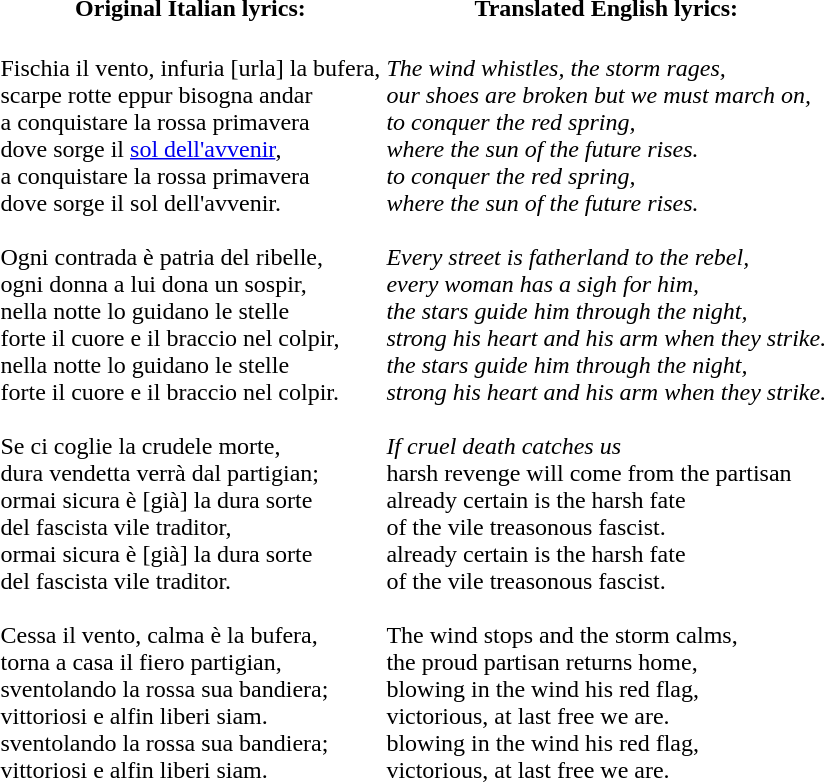<table style="border: none; padding: 30;">
<tr>
<th>Original Italian lyrics:</th>
<th>Translated English lyrics:</th>
</tr>
<tr style="align: right;">
<td><br>Fischia il vento, infuria [urla] la bufera,<br>
scarpe rotte eppur bisogna andar<br>
a conquistare la rossa primavera<br>
dove sorge il <a href='#'>sol dell'avvenir</a>,<br>
a conquistare la rossa primavera<br>
dove sorge il sol dell'avvenir.<br>
<br>
Ogni contrada è patria del ribelle,<br>
ogni donna a lui dona un sospir,<br>
nella notte lo guidano le stelle<br>
forte il cuore e il braccio nel colpir,<br>
nella notte lo guidano le stelle<br>
forte il cuore e il braccio nel colpir.<br>
<br>
Se ci coglie la crudele morte,<br>
dura vendetta verrà dal partigian;<br>
ormai sicura è [già] la dura sorte<br>
del fascista vile traditor,<br>
ormai sicura è [già] la dura sorte<br>
del fascista vile traditor.<br>
<br>
Cessa il vento, calma è la bufera,<br>
torna a casa il fiero partigian,<br>
sventolando la rossa sua bandiera;<br>
vittoriosi e alfin liberi siam.<br>
sventolando la rossa sua bandiera;<br>
vittoriosi e alfin liberi siam.<br></td>
<td><br><em>The wind whistles, the storm rages,</em><br>
<em>our shoes are broken but we must march on,</em><br>
<em>to conquer the red spring,</em><br>
<em>where the sun of the future rises.</em><br>
<em>to conquer the red spring,</em><br>
<em>where the sun of the future rises.</em><br>
<br>
<em>Every street is fatherland to the rebel,</em><br>
<em>every woman has a sigh for him,</em><br>
<em>the stars guide him through the night,</em><br>
<em>strong his heart and his arm when they strike.</em><br>
<em>the stars guide him through the night,</em><br>
<em>strong his heart and his arm when they strike.</em><br>
<br>
<em>If cruel death catches us<br>
</em>harsh revenge will come from the partisan<em><br>
</em>already certain is the harsh fate<em><br>
</em>of the vile treasonous fascist.<em><br>
</em>already certain is the harsh fate<em><br>
</em>of the vile treasonous fascist.<em><br>
<br>
</em>The wind stops and the storm calms,<em><br>
</em>the proud partisan returns home,<em><br>
</em>blowing in the wind his red flag,<em><br>
</em>victorious, at last free we are.<em><br>
</em>blowing in the wind his red flag,<em><br>
</em>victorious, at last free we are.<em><br></td>
</tr>
</table>
